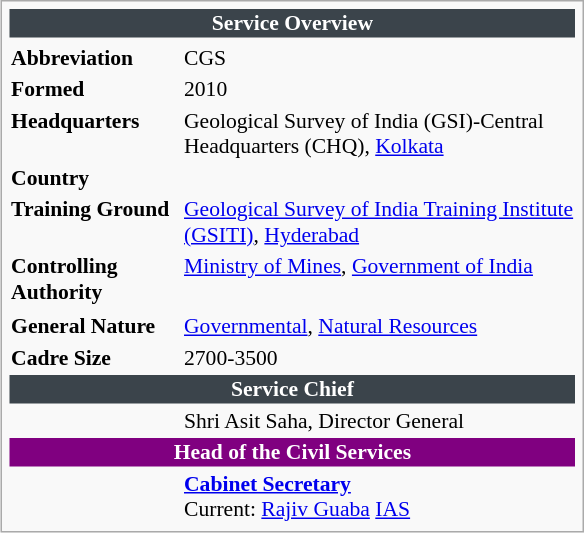<table class="infobox" style="font-size: 90%; text-align: left; width: 27em">
<tr>
<th cellpadding="1" colspan="12" style="background:#3b444b; color:#fff; text-align:center;">Service Overview</th>
</tr>
<tr>
</tr>
<tr>
<td><strong>Abbreviation</strong></td>
<td>CGS</td>
</tr>
<tr>
<td><strong>Formed</strong></td>
<td>2010</td>
</tr>
<tr>
<td><strong>Headquarters</strong></td>
<td>Geological Survey of India (GSI)-Central Headquarters (CHQ), <a href='#'>Kolkata</a></td>
</tr>
<tr>
<td><strong>Country</strong></td>
<td></td>
</tr>
<tr>
<td><strong>Training Ground</strong></td>
<td><a href='#'>Geological Survey of India Training Institute (GSITI)</a>, <a href='#'>Hyderabad</a><br></td>
</tr>
<tr>
<td><strong>Controlling Authority</strong></td>
<td><a href='#'>Ministry of Mines</a>, <a href='#'>Government of India</a></td>
</tr>
<tr>
</tr>
<tr>
<td><strong>General Nature</strong></td>
<td><a href='#'>Governmental</a>, <a href='#'>Natural Resources</a></td>
</tr>
<tr>
<td><strong>Cadre Size</strong></td>
<td>2700-3500</td>
</tr>
<tr>
<th cellpadding="1" colspan="15" style="background:#3b444b; color:#fff; text-align:center;">Service Chief</th>
</tr>
<tr>
<td></td>
<td>Shri Asit Saha, Director General</td>
</tr>
<tr>
<th cellpadding="1" colspan="12" style="background:purple; color:#fff; text-align:center;">Head of the Civil Services</th>
</tr>
<tr>
<td></td>
<td><strong><a href='#'>Cabinet Secretary</a></strong><br> Current: <a href='#'>Rajiv Guaba</a> <a href='#'>IAS</a></td>
</tr>
</table>
